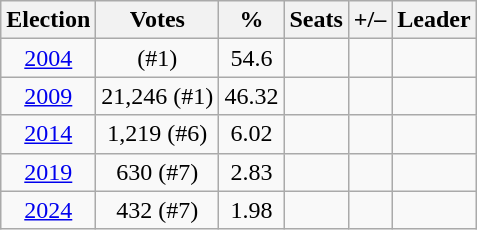<table class=wikitable style=text-align:center>
<tr>
<th>Election</th>
<th>Votes</th>
<th>%</th>
<th>Seats</th>
<th>+/–</th>
<th>Leader</th>
</tr>
<tr>
<td><a href='#'>2004</a></td>
<td>(#1)</td>
<td>54.6</td>
<td></td>
<td></td>
<td></td>
</tr>
<tr>
<td><a href='#'>2009</a></td>
<td>21,246 (#1)</td>
<td>46.32</td>
<td></td>
<td></td>
<td></td>
</tr>
<tr>
<td><a href='#'>2014</a></td>
<td>1,219 (#6)</td>
<td>6.02</td>
<td></td>
<td></td>
<td></td>
</tr>
<tr>
<td><a href='#'>2019</a></td>
<td>630 (#7)</td>
<td>2.83</td>
<td></td>
<td></td>
<td></td>
</tr>
<tr>
<td><a href='#'>2024</a></td>
<td>432 (#7)</td>
<td>1.98</td>
<td></td>
<td></td>
<td></td>
</tr>
</table>
